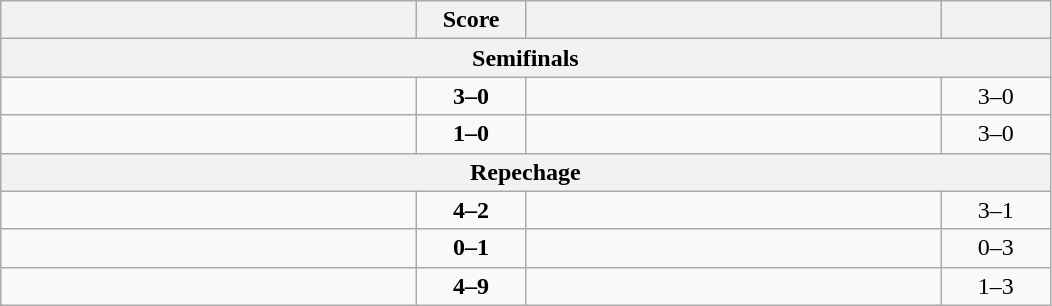<table class="wikitable" style="text-align: left; ">
<tr>
<th align="right" width="270"></th>
<th width="65">Score</th>
<th align="left" width="270"></th>
<th width="65"></th>
</tr>
<tr>
<th colspan=4>Semifinals</th>
</tr>
<tr>
<td><strong></strong></td>
<td align="center"><strong>3–0</strong></td>
<td></td>
<td align=center>3–0 <strong></strong></td>
</tr>
<tr>
<td><strong></strong></td>
<td align="center"><strong>1–0</strong></td>
<td></td>
<td align=center>3–0 <strong></strong></td>
</tr>
<tr>
<th colspan=4>Repechage</th>
</tr>
<tr>
<td><strong></strong></td>
<td align="center"><strong>4–2</strong></td>
<td></td>
<td align=center>3–1 <strong></strong></td>
</tr>
<tr>
<td></td>
<td align="center"><strong>0–1</strong></td>
<td><strong></strong></td>
<td align=center>0–3 <strong></strong></td>
</tr>
<tr>
<td></td>
<td align="center"><strong>4–9</strong></td>
<td><strong></strong></td>
<td align=center>1–3 <strong></strong></td>
</tr>
</table>
